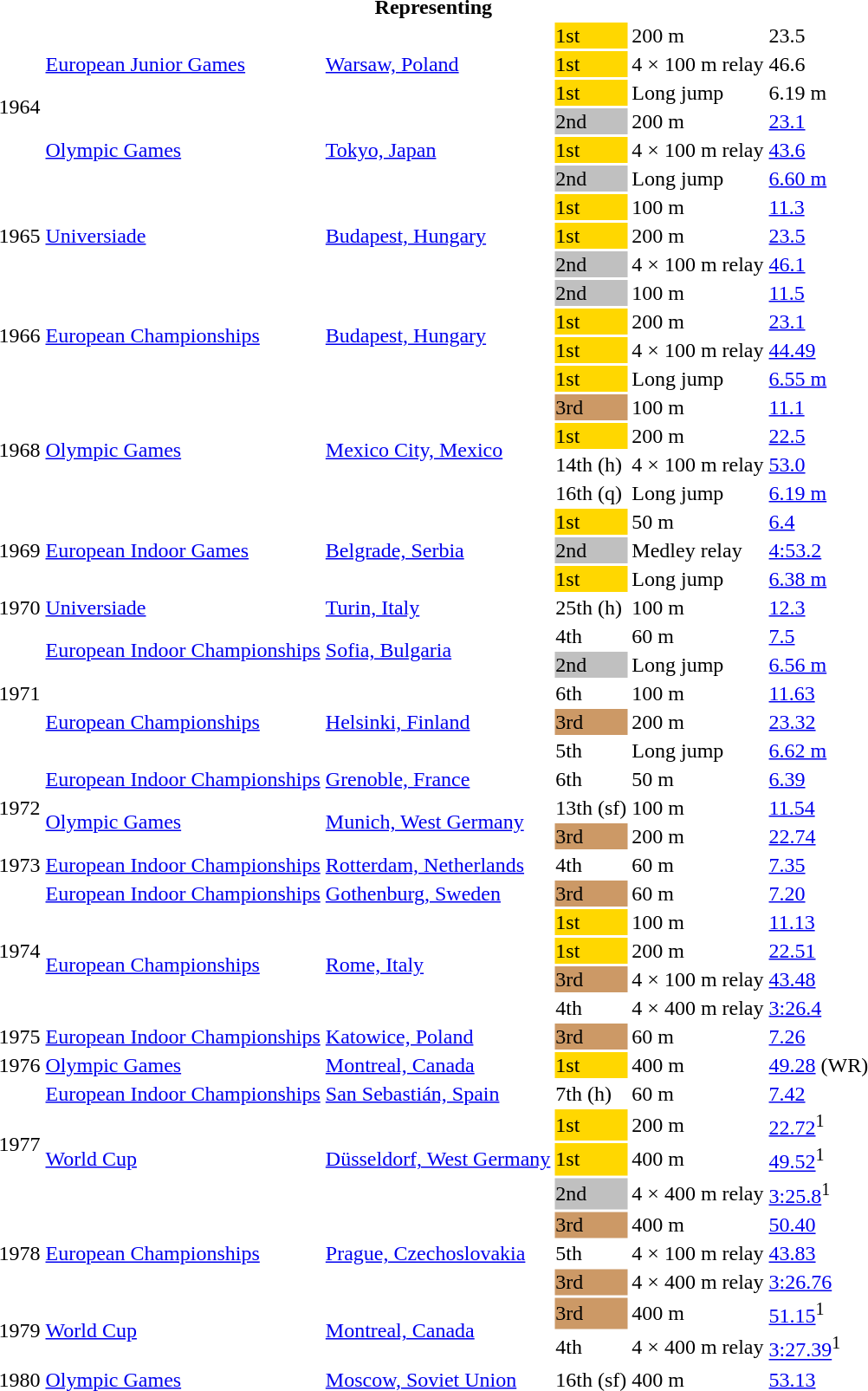<table>
<tr>
<th colspan="6">Representing </th>
</tr>
<tr>
<td rowspan=6>1964</td>
<td rowspan=3><a href='#'>European Junior Games</a></td>
<td rowspan=3><a href='#'>Warsaw, Poland</a></td>
<td bgcolor=gold>1st</td>
<td>200 m</td>
<td>23.5</td>
</tr>
<tr>
<td bgcolor=gold>1st</td>
<td>4 × 100 m relay</td>
<td>46.6</td>
</tr>
<tr>
<td bgcolor=gold>1st</td>
<td>Long jump</td>
<td>6.19 m</td>
</tr>
<tr>
<td rowspan=3><a href='#'>Olympic Games</a></td>
<td rowspan=3><a href='#'>Tokyo, Japan</a></td>
<td bgcolor=silver>2nd</td>
<td>200 m</td>
<td><a href='#'>23.1</a></td>
</tr>
<tr>
<td bgcolor=gold>1st</td>
<td>4 × 100 m relay</td>
<td><a href='#'>43.6</a></td>
</tr>
<tr>
<td bgcolor=silver>2nd</td>
<td>Long jump</td>
<td><a href='#'>6.60 m</a></td>
</tr>
<tr>
<td rowspan=3>1965</td>
<td rowspan=3><a href='#'>Universiade</a></td>
<td rowspan=3><a href='#'>Budapest, Hungary</a></td>
<td bgcolor=gold>1st</td>
<td>100 m</td>
<td><a href='#'>11.3</a></td>
</tr>
<tr>
<td bgcolor=gold>1st</td>
<td>200 m</td>
<td><a href='#'>23.5</a></td>
</tr>
<tr>
<td bgcolor=silver>2nd</td>
<td>4 × 100 m relay</td>
<td><a href='#'>46.1</a></td>
</tr>
<tr>
<td rowspan=4>1966</td>
<td rowspan=4><a href='#'>European Championships</a></td>
<td rowspan=4><a href='#'>Budapest, Hungary</a></td>
<td bgcolor=silver>2nd</td>
<td>100 m</td>
<td><a href='#'>11.5</a></td>
</tr>
<tr>
<td bgcolor=gold>1st</td>
<td>200 m</td>
<td><a href='#'>23.1</a></td>
</tr>
<tr>
<td bgcolor=gold>1st</td>
<td>4 × 100 m relay</td>
<td><a href='#'>44.49</a></td>
</tr>
<tr>
<td bgcolor=gold>1st</td>
<td>Long jump</td>
<td><a href='#'>6.55 m</a></td>
</tr>
<tr>
<td rowspan=4>1968</td>
<td rowspan=4><a href='#'>Olympic Games</a></td>
<td rowspan=4><a href='#'>Mexico City, Mexico</a></td>
<td bgcolor=cc9966>3rd</td>
<td>100 m</td>
<td><a href='#'>11.1</a></td>
</tr>
<tr>
<td bgcolor=gold>1st</td>
<td>200 m</td>
<td><a href='#'>22.5</a></td>
</tr>
<tr>
<td>14th (h)</td>
<td>4 × 100 m relay</td>
<td><a href='#'>53.0</a></td>
</tr>
<tr>
<td>16th (q)</td>
<td>Long jump</td>
<td><a href='#'>6.19 m</a></td>
</tr>
<tr>
<td rowspan=3>1969</td>
<td rowspan=3><a href='#'>European Indoor Games</a></td>
<td rowspan=3><a href='#'>Belgrade, Serbia</a></td>
<td bgcolor=gold>1st</td>
<td>50 m</td>
<td><a href='#'>6.4</a></td>
</tr>
<tr>
<td bgcolor=silver>2nd</td>
<td>Medley relay</td>
<td><a href='#'>4:53.2</a></td>
</tr>
<tr>
<td bgcolor=gold>1st</td>
<td>Long jump</td>
<td><a href='#'>6.38 m</a></td>
</tr>
<tr>
<td>1970</td>
<td><a href='#'>Universiade</a></td>
<td><a href='#'>Turin, Italy</a></td>
<td>25th (h)</td>
<td>100 m</td>
<td><a href='#'>12.3</a></td>
</tr>
<tr>
<td rowspan=5>1971</td>
<td rowspan=2><a href='#'>European Indoor Championships</a></td>
<td rowspan=2><a href='#'>Sofia, Bulgaria</a></td>
<td>4th</td>
<td>60 m</td>
<td><a href='#'>7.5</a></td>
</tr>
<tr>
<td bgcolor=silver>2nd</td>
<td>Long jump</td>
<td><a href='#'>6.56 m</a></td>
</tr>
<tr>
<td rowspan=3><a href='#'>European Championships</a></td>
<td rowspan=3><a href='#'>Helsinki, Finland</a></td>
<td>6th</td>
<td>100 m</td>
<td><a href='#'>11.63</a></td>
</tr>
<tr>
<td bgcolor=cc9966>3rd</td>
<td>200 m</td>
<td><a href='#'>23.32</a></td>
</tr>
<tr>
<td>5th</td>
<td>Long jump</td>
<td><a href='#'>6.62 m</a></td>
</tr>
<tr>
<td rowspan=3>1972</td>
<td><a href='#'>European Indoor Championships</a></td>
<td><a href='#'>Grenoble, France</a></td>
<td>6th</td>
<td>50 m</td>
<td><a href='#'>6.39</a></td>
</tr>
<tr>
<td rowspan=2><a href='#'>Olympic Games</a></td>
<td rowspan=2><a href='#'>Munich, West Germany</a></td>
<td>13th (sf)</td>
<td>100 m</td>
<td><a href='#'>11.54</a></td>
</tr>
<tr>
<td bgcolor=cc9966>3rd</td>
<td>200 m</td>
<td><a href='#'>22.74</a></td>
</tr>
<tr>
<td>1973</td>
<td><a href='#'>European Indoor Championships</a></td>
<td><a href='#'>Rotterdam, Netherlands</a></td>
<td>4th</td>
<td>60 m</td>
<td><a href='#'>7.35</a></td>
</tr>
<tr>
<td rowspan=5>1974</td>
<td><a href='#'>European Indoor Championships</a></td>
<td><a href='#'>Gothenburg, Sweden</a></td>
<td bgcolor=cc9966>3rd</td>
<td>60 m</td>
<td><a href='#'>7.20</a></td>
</tr>
<tr>
<td rowspan=4><a href='#'>European Championships</a></td>
<td rowspan=4><a href='#'>Rome, Italy</a></td>
<td bgcolor=gold>1st</td>
<td>100 m</td>
<td><a href='#'>11.13</a></td>
</tr>
<tr>
<td bgcolor=gold>1st</td>
<td>200 m</td>
<td><a href='#'>22.51</a></td>
</tr>
<tr>
<td bgcolor=cc9966>3rd</td>
<td>4 × 100 m relay</td>
<td><a href='#'>43.48</a></td>
</tr>
<tr>
<td>4th</td>
<td>4 × 400 m relay</td>
<td><a href='#'>3:26.4</a></td>
</tr>
<tr>
<td>1975</td>
<td><a href='#'>European Indoor Championships</a></td>
<td><a href='#'>Katowice, Poland</a></td>
<td bgcolor=cc9966>3rd</td>
<td>60 m</td>
<td><a href='#'>7.26</a></td>
</tr>
<tr>
<td>1976</td>
<td><a href='#'>Olympic Games</a></td>
<td><a href='#'>Montreal, Canada</a></td>
<td bgcolor=gold>1st</td>
<td>400 m</td>
<td><a href='#'>49.28</a> (WR)</td>
</tr>
<tr>
<td rowspan=4>1977</td>
<td><a href='#'>European Indoor Championships</a></td>
<td><a href='#'>San Sebastián, Spain</a></td>
<td>7th (h)</td>
<td>60 m</td>
<td><a href='#'>7.42</a></td>
</tr>
<tr>
<td rowspan=3><a href='#'>World Cup</a></td>
<td rowspan=3><a href='#'>Düsseldorf, West Germany</a></td>
<td bgcolor=gold>1st</td>
<td>200 m</td>
<td><a href='#'>22.72</a><sup>1</sup></td>
</tr>
<tr>
<td bgcolor=gold>1st</td>
<td>400 m</td>
<td><a href='#'>49.52</a><sup>1</sup></td>
</tr>
<tr>
<td bgcolor=silver>2nd</td>
<td>4 × 400 m relay</td>
<td><a href='#'>3:25.8</a><sup>1</sup></td>
</tr>
<tr>
<td rowspan=3>1978</td>
<td rowspan=3><a href='#'>European Championships</a></td>
<td rowspan=3><a href='#'>Prague, Czechoslovakia</a></td>
<td bgcolor=cc9966>3rd</td>
<td>400 m</td>
<td><a href='#'>50.40</a></td>
</tr>
<tr>
<td>5th</td>
<td>4 × 100 m relay</td>
<td><a href='#'>43.83</a></td>
</tr>
<tr>
<td bgcolor=cc9966>3rd</td>
<td>4 × 400 m relay</td>
<td><a href='#'>3:26.76</a></td>
</tr>
<tr>
<td rowspan=2>1979</td>
<td rowspan=2><a href='#'>World Cup</a></td>
<td rowspan=2><a href='#'>Montreal, Canada</a></td>
<td bgcolor=cc9966>3rd</td>
<td>400 m</td>
<td><a href='#'>51.15</a><sup>1</sup></td>
</tr>
<tr>
<td>4th</td>
<td>4 × 400 m relay</td>
<td><a href='#'>3:27.39</a><sup>1</sup></td>
</tr>
<tr>
<td>1980</td>
<td><a href='#'>Olympic Games</a></td>
<td><a href='#'>Moscow, Soviet Union</a></td>
<td>16th (sf)</td>
<td>400 m</td>
<td><a href='#'>53.13</a></td>
</tr>
</table>
